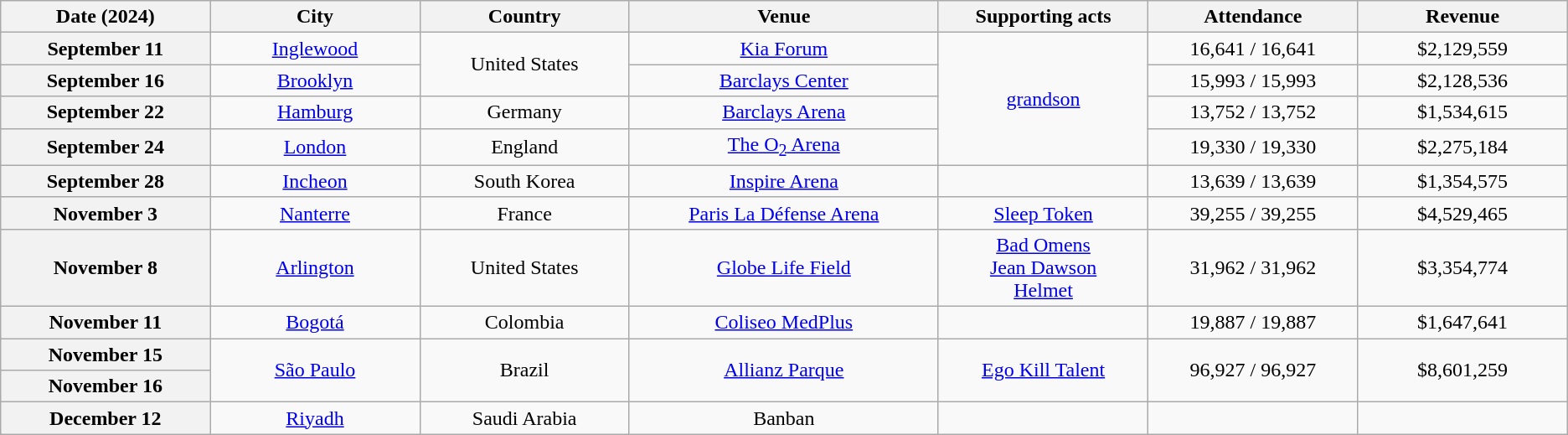<table class="wikitable plainrowheaders" style="text-align:center;">
<tr>
<th scope="col" style="width:10em;">Date (2024)</th>
<th scope="col" style="width:10em;">City</th>
<th scope="col" style="width:10em;">Country</th>
<th scope="col" style="width:15em;">Venue</th>
<th scope="col" style="width:10em;">Supporting acts</th>
<th scope="col" style="width:10em;">Attendance</th>
<th scope="col" style="width:10em;">Revenue</th>
</tr>
<tr>
<th scope="row" style="text-align:center;">September 11</th>
<td><a href='#'>Inglewood</a></td>
<td rowspan="2">United States</td>
<td><a href='#'>Kia Forum</a></td>
<td rowspan="4"><a href='#'>grandson</a></td>
<td>16,641 / 16,641</td>
<td>$2,129,559</td>
</tr>
<tr>
<th scope="row" style="text-align:center;">September 16</th>
<td><a href='#'>Brooklyn</a></td>
<td><a href='#'>Barclays Center</a></td>
<td>15,993 / 15,993</td>
<td>$2,128,536</td>
</tr>
<tr>
<th scope="row" style="text-align:center;">September 22</th>
<td><a href='#'>Hamburg</a></td>
<td>Germany</td>
<td><a href='#'>Barclays Arena</a></td>
<td>13,752 / 13,752</td>
<td>$1,534,615</td>
</tr>
<tr>
<th scope="row" style="text-align:center;">September 24</th>
<td><a href='#'>London</a></td>
<td>England</td>
<td><a href='#'>The O<sub>2</sub> Arena</a></td>
<td>19,330 / 19,330</td>
<td>$2,275,184</td>
</tr>
<tr>
<th scope="row" style="text-align:center;">September 28</th>
<td><a href='#'>Incheon</a></td>
<td>South Korea</td>
<td><a href='#'>Inspire Arena</a></td>
<td></td>
<td>13,639 / 13,639</td>
<td>$1,354,575</td>
</tr>
<tr>
<th scope="row" style="text-align:center;">November 3</th>
<td><a href='#'>Nanterre</a></td>
<td>France</td>
<td><a href='#'>Paris La Défense Arena</a></td>
<td><a href='#'>Sleep Token</a></td>
<td>39,255 / 39,255</td>
<td>$4,529,465</td>
</tr>
<tr>
<th scope="row" style="text-align:center;">November 8</th>
<td><a href='#'>Arlington</a></td>
<td>United States</td>
<td><a href='#'>Globe Life Field</a></td>
<td><a href='#'>Bad Omens</a><br><a href='#'>Jean Dawson</a><br><a href='#'>Helmet</a></td>
<td>31,962 / 31,962</td>
<td>$3,354,774</td>
</tr>
<tr>
<th scope="row" style="text-align:center;">November 11</th>
<td><a href='#'>Bogotá</a></td>
<td>Colombia</td>
<td><a href='#'>Coliseo MedPlus</a></td>
<td></td>
<td>19,887 / 19,887</td>
<td>$1,647,641</td>
</tr>
<tr>
<th scope="row" style="text-align:center;">November 15</th>
<td rowspan="2"><a href='#'>São Paulo</a></td>
<td rowspan="2">Brazil</td>
<td rowspan="2"><a href='#'>Allianz Parque</a></td>
<td rowspan="2"><a href='#'>Ego Kill Talent</a></td>
<td rowspan="2">96,927 / 96,927</td>
<td rowspan="2">$8,601,259</td>
</tr>
<tr>
<th scope="row" style="text-align:center;">November 16</th>
</tr>
<tr>
<th scope="row" style="text-align:center;">December 12</th>
<td><a href='#'>Riyadh</a></td>
<td>Saudi Arabia</td>
<td>Banban</td>
<td></td>
<td></td>
<td></td>
</tr>
</table>
